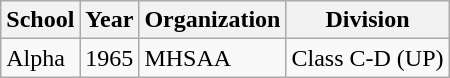<table class="wikitable">
<tr>
<th>School</th>
<th>Year</th>
<th>Organization</th>
<th>Division</th>
</tr>
<tr>
<td>Alpha</td>
<td>1965</td>
<td>MHSAA</td>
<td>Class C-D (UP)</td>
</tr>
</table>
